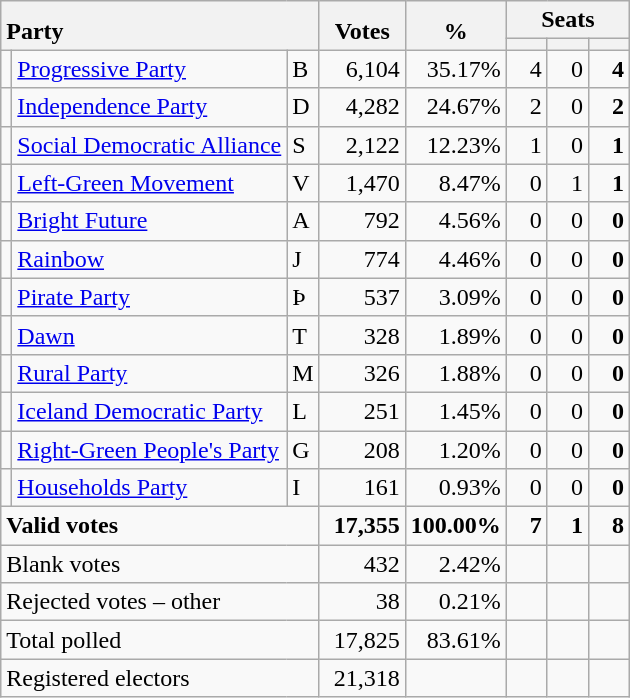<table class="wikitable" border="1" style="text-align:right;">
<tr>
<th style="text-align:left;" valign=bottom rowspan=2 colspan=3>Party</th>
<th align=center valign=bottom rowspan=2 width="50">Votes</th>
<th align=center valign=bottom rowspan=2 width="50">%</th>
<th colspan=3>Seats</th>
</tr>
<tr>
<th align=center valign=bottom width="20"><small></small></th>
<th align=center valign=bottom width="20"><small><a href='#'></a></small></th>
<th align=center valign=bottom width="20"><small></small></th>
</tr>
<tr>
<td></td>
<td align=left><a href='#'>Progressive Party</a></td>
<td align=left>B</td>
<td>6,104</td>
<td>35.17%</td>
<td>4</td>
<td>0</td>
<td><strong>4</strong></td>
</tr>
<tr>
<td></td>
<td align=left><a href='#'>Independence Party</a></td>
<td align=left>D</td>
<td>4,282</td>
<td>24.67%</td>
<td>2</td>
<td>0</td>
<td><strong>2</strong></td>
</tr>
<tr>
<td></td>
<td align=left style="white-space: nowrap;"><a href='#'>Social Democratic Alliance</a></td>
<td align=left>S</td>
<td>2,122</td>
<td>12.23%</td>
<td>1</td>
<td>0</td>
<td><strong>1</strong></td>
</tr>
<tr>
<td></td>
<td align=left><a href='#'>Left-Green Movement</a></td>
<td align=left>V</td>
<td>1,470</td>
<td>8.47%</td>
<td>0</td>
<td>1</td>
<td><strong>1</strong></td>
</tr>
<tr>
<td></td>
<td align=left><a href='#'>Bright Future</a></td>
<td align=left>A</td>
<td>792</td>
<td>4.56%</td>
<td>0</td>
<td>0</td>
<td><strong>0</strong></td>
</tr>
<tr>
<td></td>
<td align=left><a href='#'>Rainbow</a></td>
<td align=left>J</td>
<td>774</td>
<td>4.46%</td>
<td>0</td>
<td>0</td>
<td><strong>0</strong></td>
</tr>
<tr>
<td></td>
<td align=left><a href='#'>Pirate Party</a></td>
<td align=left>Þ</td>
<td>537</td>
<td>3.09%</td>
<td>0</td>
<td>0</td>
<td><strong>0</strong></td>
</tr>
<tr>
<td></td>
<td align=left><a href='#'>Dawn</a></td>
<td align=left>T</td>
<td>328</td>
<td>1.89%</td>
<td>0</td>
<td>0</td>
<td><strong>0</strong></td>
</tr>
<tr>
<td></td>
<td align=left><a href='#'>Rural Party</a></td>
<td align=left>M</td>
<td>326</td>
<td>1.88%</td>
<td>0</td>
<td>0</td>
<td><strong>0</strong></td>
</tr>
<tr>
<td></td>
<td align=left><a href='#'>Iceland Democratic Party</a></td>
<td align=left>L</td>
<td>251</td>
<td>1.45%</td>
<td>0</td>
<td>0</td>
<td><strong>0</strong></td>
</tr>
<tr>
<td></td>
<td align=left><a href='#'>Right-Green People's Party</a></td>
<td align=left>G</td>
<td>208</td>
<td>1.20%</td>
<td>0</td>
<td>0</td>
<td><strong>0</strong></td>
</tr>
<tr>
<td></td>
<td align=left><a href='#'>Households Party</a></td>
<td align=left>I</td>
<td>161</td>
<td>0.93%</td>
<td>0</td>
<td>0</td>
<td><strong>0</strong></td>
</tr>
<tr style="font-weight:bold">
<td align=left colspan=3>Valid votes</td>
<td>17,355</td>
<td>100.00%</td>
<td>7</td>
<td>1</td>
<td>8</td>
</tr>
<tr>
<td align=left colspan=3>Blank votes</td>
<td>432</td>
<td>2.42%</td>
<td></td>
<td></td>
<td></td>
</tr>
<tr>
<td align=left colspan=3>Rejected votes – other</td>
<td>38</td>
<td>0.21%</td>
<td></td>
<td></td>
<td></td>
</tr>
<tr>
<td align=left colspan=3>Total polled</td>
<td>17,825</td>
<td>83.61%</td>
<td></td>
<td></td>
<td></td>
</tr>
<tr>
<td align=left colspan=3>Registered electors</td>
<td>21,318</td>
<td></td>
<td></td>
<td></td>
<td></td>
</tr>
</table>
